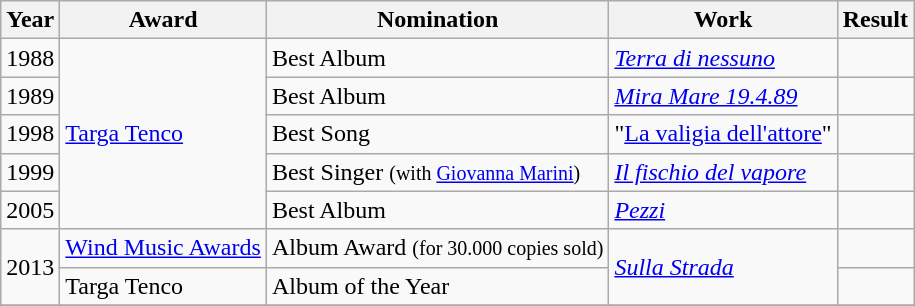<table class="wikitable">
<tr>
<th>Year</th>
<th>Award</th>
<th>Nomination</th>
<th>Work</th>
<th>Result</th>
</tr>
<tr>
<td>1988</td>
<td rowspan="5"><a href='#'>Targa Tenco</a></td>
<td>Best Album</td>
<td><em><a href='#'>Terra di nessuno</a></em></td>
<td></td>
</tr>
<tr>
<td>1989</td>
<td>Best Album</td>
<td><em><a href='#'>Mira Mare 19.4.89</a></em></td>
<td></td>
</tr>
<tr>
<td>1998</td>
<td>Best Song</td>
<td>"<a href='#'>La valigia dell'attore</a>"</td>
<td></td>
</tr>
<tr>
<td>1999</td>
<td>Best Singer <small>(with <a href='#'>Giovanna Marini</a>)</small></td>
<td><em><a href='#'>Il fischio del vapore</a></em></td>
<td></td>
</tr>
<tr>
<td>2005</td>
<td>Best Album</td>
<td><em><a href='#'>Pezzi</a></em></td>
<td></td>
</tr>
<tr>
<td rowspan="2">2013</td>
<td><a href='#'>Wind Music Awards</a></td>
<td>Album Award <small>(for 30.000 copies sold)</small></td>
<td rowspan="2"><em><a href='#'>Sulla Strada</a></em></td>
<td></td>
</tr>
<tr>
<td>Targa Tenco</td>
<td>Album of the Year</td>
<td></td>
</tr>
<tr>
</tr>
</table>
